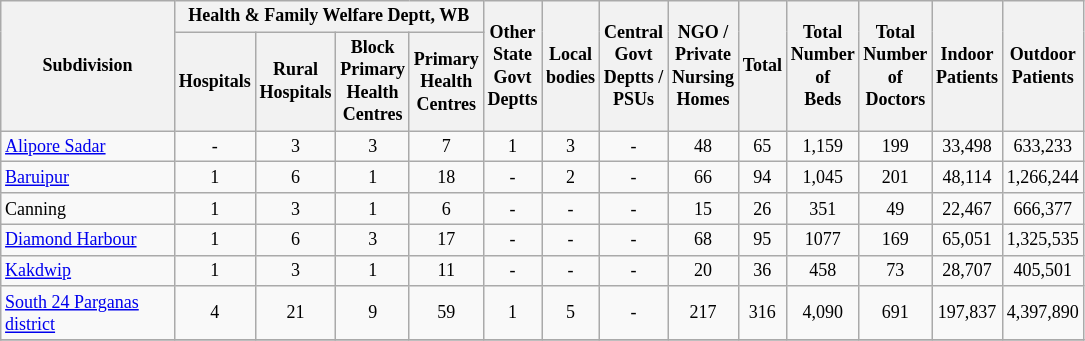<table class="wikitable" style="text-align:center;font-size: 9pt">
<tr>
<th width="110" rowspan="2">Subdivision</th>
<th width="160" colspan="4" rowspan="1">Health & Family Welfare Deptt, WB</th>
<th widthspan="110" rowspan="2">Other<br>State<br>Govt<br>Deptts</th>
<th widthspan="110" rowspan="2">Local<br>bodies</th>
<th widthspan="110" rowspan="2">Central<br>Govt<br>Deptts /<br>PSUs</th>
<th widthspan="110" rowspan="2">NGO /<br>Private<br>Nursing<br>Homes</th>
<th widthspan="110" rowspan="2">Total</th>
<th widthspan="110" rowspan="2">Total<br>Number<br>of<br>Beds</th>
<th widthspan="110" rowspan="2">Total<br>Number<br>of<br>Doctors</th>
<th widthspan="130" rowspan="2">Indoor<br>Patients</th>
<th widthspan="130" rowspan="2">Outdoor<br>Patients</th>
</tr>
<tr>
<th width="40">Hospitals<br></th>
<th width="40">Rural<br>Hospitals<br></th>
<th width="40">Block<br>Primary<br>Health<br>Centres<br></th>
<th width="40">Primary<br>Health<br>Centres<br></th>
</tr>
<tr>
<td align=left><a href='#'>Alipore Sadar</a></td>
<td align="center">-</td>
<td align="center">3</td>
<td align="center">3</td>
<td align="center">7</td>
<td align="center">1</td>
<td align="center">3</td>
<td align="center">-</td>
<td align="center">48</td>
<td align="center">65</td>
<td align="center">1,159</td>
<td align="center">199</td>
<td align="center">33,498</td>
<td align="center">633,233</td>
</tr>
<tr>
<td align=left><a href='#'>Baruipur</a></td>
<td align="center">1</td>
<td align="center">6</td>
<td align="center">1</td>
<td align="center">18</td>
<td align="center">-</td>
<td align="center">2</td>
<td align="center">-</td>
<td align="center">66</td>
<td align="center">94</td>
<td align="center">1,045</td>
<td align="center">201</td>
<td align="center">48,114</td>
<td align="center">1,266,244</td>
</tr>
<tr>
<td align=left>Canning</td>
<td align="center">1</td>
<td align="center">3</td>
<td align="center">1</td>
<td align="center">6</td>
<td align="center">-</td>
<td align="center">-</td>
<td align="center">-</td>
<td align="center">15</td>
<td align="center">26</td>
<td align="center">351</td>
<td align="center">49</td>
<td align="center">22,467</td>
<td align="center">666,377</td>
</tr>
<tr>
<td align=left><a href='#'>Diamond Harbour</a></td>
<td align="center">1</td>
<td align="center">6</td>
<td align="center">3</td>
<td align="center">17</td>
<td align="center">-</td>
<td align="center">-</td>
<td align="center">-</td>
<td align="center">68</td>
<td align="center">95</td>
<td align="center">1077</td>
<td align="center">169</td>
<td align="center">65,051</td>
<td align="center">1,325,535</td>
</tr>
<tr>
<td align=left><a href='#'>Kakdwip</a></td>
<td align="center">1</td>
<td align="center">3</td>
<td align="center">1</td>
<td align="center">11</td>
<td align="center">-</td>
<td align="center">-</td>
<td align="center">-</td>
<td align="center">20</td>
<td align="center">36</td>
<td align="center">458</td>
<td align="center">73</td>
<td align="center">28,707</td>
<td align="center">405,501</td>
</tr>
<tr>
<td align=left><a href='#'>South 24 Parganas district</a></td>
<td align="center">4</td>
<td align="center">21</td>
<td align="center">9</td>
<td align="center">59</td>
<td align="center">1</td>
<td align="center">5</td>
<td align="center">-</td>
<td align="center">217</td>
<td align="center">316</td>
<td align="center">4,090</td>
<td align="center">691</td>
<td align="center">197,837</td>
<td align="center">4,397,890</td>
</tr>
<tr>
</tr>
</table>
